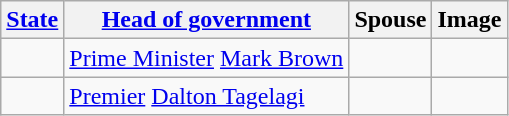<table class="sortable wikitable">
<tr>
<th><a href='#'>State</a></th>
<th><a href='#'>Head of government</a></th>
<th>Spouse</th>
<th>Image</th>
</tr>
<tr>
<td></td>
<td><a href='#'>Prime Minister</a> <a href='#'>Mark Brown</a></td>
<td></td>
<td></td>
</tr>
<tr>
<td></td>
<td><a href='#'>Premier</a> <a href='#'>Dalton Tagelagi</a></td>
<td></td>
<td></td>
</tr>
</table>
